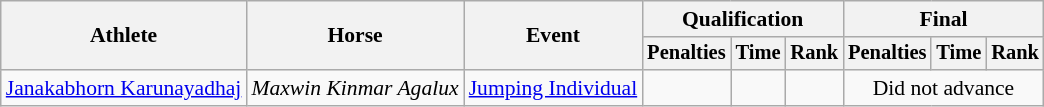<table class="wikitable" style="font-size:90%">
<tr>
<th rowspan="2">Athlete</th>
<th rowspan="2">Horse</th>
<th rowspan="2">Event</th>
<th colspan="3">Qualification</th>
<th colspan="3">Final</th>
</tr>
<tr style="font-size:95%">
<th>Penalties</th>
<th>Time</th>
<th>Rank</th>
<th>Penalties</th>
<th>Time</th>
<th>Rank</th>
</tr>
<tr align=center>
<td align=left><a href='#'>Janakabhorn Karunayadhaj</a></td>
<td align=left><em>Maxwin Kinmar Agalux</em></td>
<td align=left><a href='#'>Jumping Individual</a></td>
<td></td>
<td></td>
<td></td>
<td colspan=3>Did not advance</td>
</tr>
</table>
